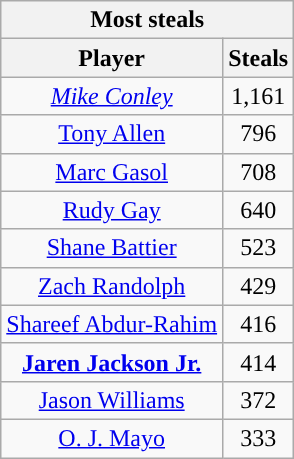<table class="wikitable sortable" style="text-align:center">
<tr>
<th colspan="2" style="text-align:center; ">Most steals</th>
</tr>
<tr>
<th style="text-align:center; ">Player</th>
<th style="text-align:center; ">Steals</th>
</tr>
<tr>
<td><em><a href='#'>Mike Conley</a></em></td>
<td>1,161</td>
</tr>
<tr>
<td><a href='#'>Tony Allen</a></td>
<td>796</td>
</tr>
<tr>
<td><a href='#'>Marc Gasol</a></td>
<td>708</td>
</tr>
<tr>
<td><a href='#'>Rudy Gay</a></td>
<td>640</td>
</tr>
<tr>
<td><a href='#'>Shane Battier</a></td>
<td>523</td>
</tr>
<tr>
<td><a href='#'>Zach Randolph</a></td>
<td>429</td>
</tr>
<tr>
<td><a href='#'>Shareef Abdur-Rahim</a></td>
<td>416</td>
</tr>
<tr>
<td><strong><a href='#'>Jaren Jackson Jr.</a></strong></td>
<td>414</td>
</tr>
<tr>
<td><a href='#'>Jason Williams</a></td>
<td>372</td>
</tr>
<tr>
<td><a href='#'>O. J. Mayo</a></td>
<td>333</td>
</tr>
</table>
